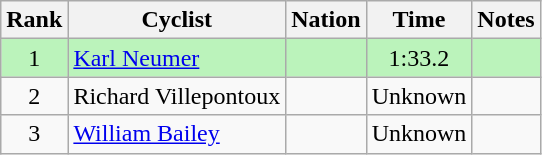<table class="wikitable sortable" style="text-align:center">
<tr>
<th>Rank</th>
<th>Cyclist</th>
<th>Nation</th>
<th>Time</th>
<th>Notes</th>
</tr>
<tr bgcolor=bbf3bb>
<td>1</td>
<td align=left><a href='#'>Karl Neumer</a></td>
<td align=left></td>
<td>1:33.2</td>
<td></td>
</tr>
<tr>
<td>2</td>
<td align=left>Richard Villepontoux</td>
<td align=left></td>
<td>Unknown</td>
<td></td>
</tr>
<tr>
<td>3</td>
<td align=left><a href='#'>William Bailey</a></td>
<td align=left></td>
<td>Unknown</td>
<td></td>
</tr>
</table>
